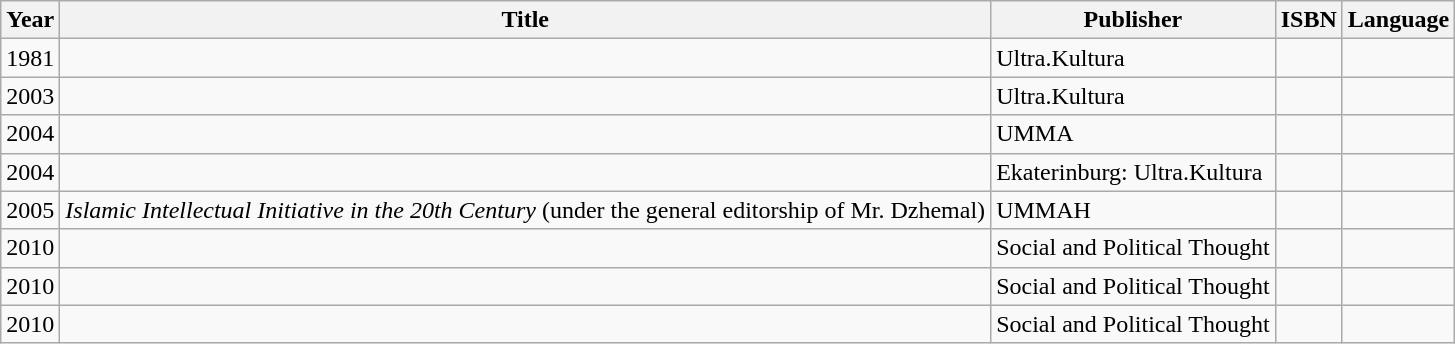<table class="wikitable">
<tr>
<th>Year</th>
<th>Title</th>
<th>Publisher</th>
<th>ISBN</th>
<th>Language</th>
</tr>
<tr>
<td>1981</td>
<td></td>
<td>Ultra.Kultura</td>
<td></td>
<td></td>
</tr>
<tr>
<td>2003</td>
<td></td>
<td>Ultra.Kultura</td>
<td></td>
<td></td>
</tr>
<tr>
<td>2004</td>
<td></td>
<td>UMMA</td>
<td></td>
<td></td>
</tr>
<tr>
<td>2004</td>
<td></td>
<td>Ekaterinburg: Ultra.Kultura</td>
<td></td>
<td></td>
</tr>
<tr>
<td>2005</td>
<td><em>Islamic Intellectual Initiative in the 20th Century</em> (under the general editorship of Mr. Dzhemal)</td>
<td>UMMAH</td>
<td></td>
<td></td>
</tr>
<tr>
<td>2010</td>
<td></td>
<td>Social and Political Thought</td>
<td></td>
<td></td>
</tr>
<tr>
<td>2010</td>
<td></td>
<td>Social and Political Thought</td>
<td></td>
<td></td>
</tr>
<tr>
<td>2010</td>
<td></td>
<td>Social and Political Thought</td>
<td></td>
<td></td>
</tr>
</table>
